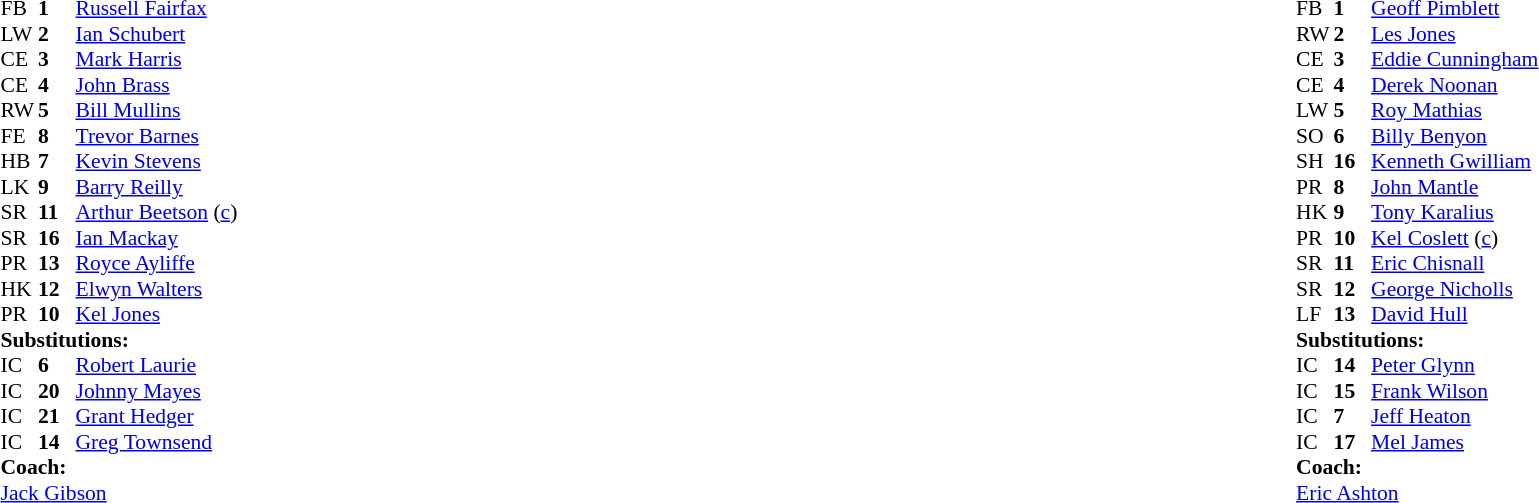<table width="100%">
<tr>
<td valign="top" width="50%"><br><table style="font-size: 90%" cellspacing="0" cellpadding="0">
<tr>
<th width="25"></th>
<th width="25"></th>
</tr>
<tr>
<td>FB</td>
<td><strong>1</strong></td>
<td><a href='#'>Russell Fairfax</a></td>
</tr>
<tr>
<td>LW</td>
<td><strong>2</strong></td>
<td><a href='#'>Ian Schubert</a></td>
</tr>
<tr>
<td>CE</td>
<td><strong>3</strong></td>
<td><a href='#'>Mark Harris</a></td>
</tr>
<tr>
<td>CE</td>
<td><strong>4</strong></td>
<td><a href='#'>John Brass</a></td>
</tr>
<tr>
<td>RW</td>
<td><strong>5</strong></td>
<td><a href='#'>Bill Mullins</a></td>
</tr>
<tr>
<td>FE</td>
<td><strong>8</strong></td>
<td><a href='#'>Trevor Barnes</a></td>
</tr>
<tr>
<td>HB</td>
<td><strong>7</strong></td>
<td><a href='#'>Kevin Stevens</a></td>
</tr>
<tr>
<td>LK</td>
<td><strong>9</strong></td>
<td><a href='#'>Barry Reilly</a></td>
</tr>
<tr>
<td>SR</td>
<td><strong>11</strong></td>
<td><a href='#'>Arthur Beetson</a> (<a href='#'>c</a>)</td>
</tr>
<tr>
<td>SR</td>
<td><strong>16</strong></td>
<td><a href='#'>Ian Mackay</a></td>
</tr>
<tr>
<td>PR</td>
<td><strong>13</strong></td>
<td><a href='#'>Royce Ayliffe</a></td>
</tr>
<tr>
<td>HK</td>
<td><strong>12</strong></td>
<td><a href='#'>Elwyn Walters</a></td>
</tr>
<tr>
<td>PR</td>
<td><strong>10</strong></td>
<td><a href='#'>Kel Jones</a></td>
</tr>
<tr>
<td colspan=3><strong>Substitutions:</strong></td>
</tr>
<tr>
<td>IC</td>
<td><strong>6</strong></td>
<td><a href='#'>Robert Laurie</a></td>
</tr>
<tr>
<td>IC</td>
<td><strong>20</strong></td>
<td><a href='#'>Johnny Mayes</a></td>
</tr>
<tr>
<td>IC</td>
<td><strong>21</strong></td>
<td><a href='#'>Grant Hedger</a></td>
</tr>
<tr>
<td>IC</td>
<td><strong>14</strong></td>
<td><a href='#'>Greg Townsend</a></td>
</tr>
<tr>
<td colspan=3><strong>Coach:</strong></td>
</tr>
<tr>
<td colspan="4"> <a href='#'>Jack Gibson</a></td>
</tr>
</table>
</td>
<td valign="top" width="50%"><br><table style="font-size: 90%" cellspacing="0" cellpadding="0" align="center">
<tr>
<th width="25"></th>
<th width="25"></th>
</tr>
<tr>
<td>FB</td>
<td><strong>1</strong></td>
<td><a href='#'>Geoff Pimblett</a></td>
</tr>
<tr>
<td>RW</td>
<td><strong>2</strong></td>
<td><a href='#'>Les Jones</a></td>
</tr>
<tr>
<td>CE</td>
<td><strong>3</strong></td>
<td><a href='#'>Eddie Cunningham</a></td>
</tr>
<tr>
<td>CE</td>
<td><strong>4</strong></td>
<td><a href='#'>Derek Noonan</a></td>
</tr>
<tr>
<td>LW</td>
<td><strong>5</strong></td>
<td><a href='#'>Roy Mathias</a></td>
</tr>
<tr>
<td>SO</td>
<td><strong>6</strong></td>
<td><a href='#'>Billy Benyon</a></td>
</tr>
<tr>
<td>SH</td>
<td><strong>16</strong></td>
<td><a href='#'>Kenneth Gwilliam</a></td>
</tr>
<tr>
<td>PR</td>
<td><strong>8</strong></td>
<td><a href='#'>John Mantle</a></td>
</tr>
<tr>
<td>HK</td>
<td><strong>9</strong></td>
<td><a href='#'>Tony Karalius</a></td>
</tr>
<tr>
<td>PR</td>
<td><strong>10</strong></td>
<td><a href='#'>Kel Coslett</a> (<a href='#'>c</a>)</td>
</tr>
<tr>
<td>SR</td>
<td><strong>11</strong></td>
<td><a href='#'>Eric Chisnall</a></td>
</tr>
<tr>
<td>SR</td>
<td><strong>12</strong></td>
<td><a href='#'>George Nicholls</a></td>
</tr>
<tr>
<td>LF</td>
<td><strong>13</strong></td>
<td><a href='#'>David Hull</a></td>
</tr>
<tr>
<td colspan=3><strong>Substitutions:</strong></td>
</tr>
<tr>
<td>IC</td>
<td><strong>14</strong></td>
<td><a href='#'>Peter Glynn</a></td>
</tr>
<tr>
<td>IC</td>
<td><strong>15</strong></td>
<td><a href='#'>Frank Wilson</a></td>
</tr>
<tr>
<td>IC</td>
<td><strong>7</strong></td>
<td><a href='#'>Jeff Heaton</a></td>
</tr>
<tr>
<td>IC</td>
<td><strong>17</strong></td>
<td><a href='#'>Mel James</a></td>
</tr>
<tr>
<td colspan=3><strong>Coach:</strong></td>
</tr>
<tr>
<td colspan="4"> <a href='#'>Eric Ashton</a></td>
</tr>
</table>
</td>
</tr>
</table>
